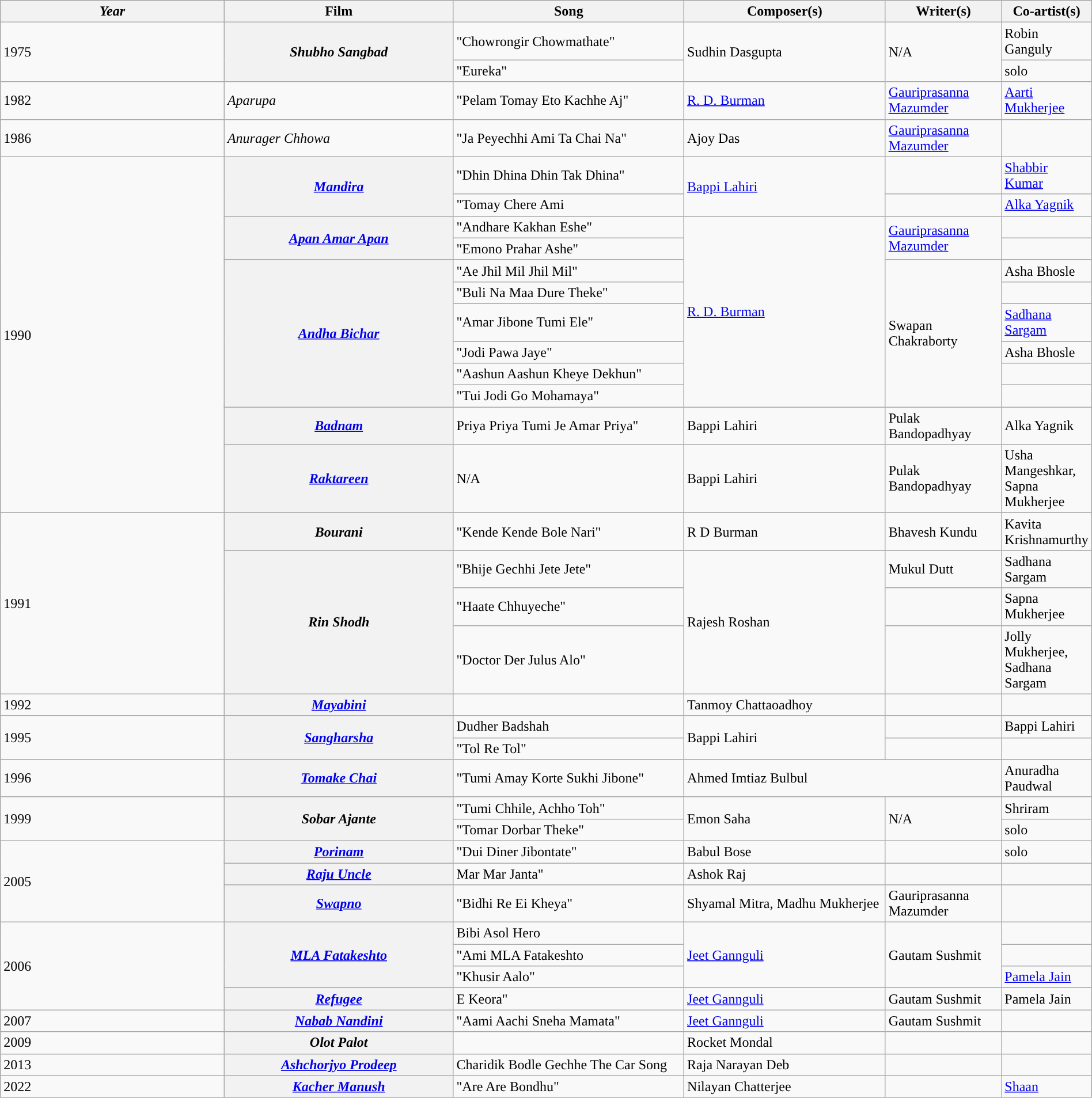<table class="wikitable plainrowheaders" style="width:100%;" textcolor:#000;">
<tr style="background:#b0e0e66;">
<th scope=”col" style="width:23%;"><em>Year</em></th>
<th scope="col" style="width:23%;"><strong>Film</strong></th>
<th scope="col" style="width:23%;"><strong>Song</strong></th>
<th scope="col" style="width:20%;"><strong>Composer(s)</strong></th>
<th scope="col" style="width:16%;"><strong>Writer(s)</strong></th>
<th scope="col" style="width:18%;"><strong>Co-artist(s)</strong></th>
</tr>
<tr>
<td rowspan=2>1975</td>
<th Rowspan=2><em>Shubho Sangbad</em></th>
<td>"Chowrongir Chowmathate"</td>
<td rowspan=2>Sudhin Dasgupta</td>
<td rowspan=2>N/A</td>
<td>Robin Ganguly</td>
</tr>
<tr>
<td>"Eureka"</td>
<td>solo</td>
</tr>
<tr>
<td>1982</td>
<td><em>Aparupa</em></td>
<td>"Pelam Tomay Eto Kachhe Aj"</td>
<td><a href='#'>R. D. Burman</a></td>
<td><a href='#'>Gauriprasanna Mazumder</a></td>
<td><a href='#'>Aarti Mukherjee</a></td>
</tr>
<tr>
<td>1986</td>
<td><em>Anurager Chhowa</em></td>
<td>"Ja Peyechhi Ami Ta Chai Na"</td>
<td>Ajoy Das</td>
<td><a href='#'>Gauriprasanna Mazumder</a></td>
<td></td>
</tr>
<tr>
<td rowspan=12>1990</td>
<th rowspan=2><em><a href='#'>Mandira</a></em></th>
<td>"Dhin Dhina Dhin Tak Dhina"</td>
<td rowspan=2><a href='#'>Bappi Lahiri</a></td>
<td></td>
<td><a href='#'>Shabbir Kumar</a></td>
</tr>
<tr>
<td>"Tomay Chere Ami</td>
<td></td>
<td><a href='#'>Alka Yagnik</a></td>
</tr>
<tr>
<th Rowspan=2><em><a href='#'>Apan Amar Apan</a></em></th>
<td>"Andhare Kakhan Eshe"</td>
<td rowspan=8><a href='#'>R. D. Burman</a></td>
<td rowspan=2><a href='#'>Gauriprasanna Mazumder</a></td>
<td></td>
</tr>
<tr>
<td>"Emono Prahar Ashe"</td>
<td></td>
</tr>
<tr>
<th Rowspan=6><em><a href='#'>Andha Bichar</a></em></th>
<td>"Ae Jhil Mil Jhil Mil"</td>
<td rowspan=6>Swapan Chakraborty</td>
<td>Asha Bhosle</td>
</tr>
<tr>
<td>"Buli Na Maa Dure Theke"</td>
<td></td>
</tr>
<tr>
<td>"Amar Jibone Tumi Ele"</td>
<td><a href='#'>Sadhana Sargam</a></td>
</tr>
<tr>
<td>"Jodi Pawa Jaye"</td>
<td>Asha Bhosle</td>
</tr>
<tr>
<td>"Aashun Aashun Kheye Dekhun"</td>
<td></td>
</tr>
<tr>
<td>"Tui Jodi Go Mohamaya"</td>
<td></td>
</tr>
<tr>
<th><em><a href='#'>Badnam</a></em></th>
<td>Priya Priya Tumi Je Amar Priya"</td>
<td>Bappi Lahiri</td>
<td>Pulak Bandopadhyay</td>
<td>Alka Yagnik</td>
</tr>
<tr>
<th><em><a href='#'>Raktareen</a></em></th>
<td>N/A</td>
<td>Bappi Lahiri</td>
<td>Pulak Bandopadhyay</td>
<td>Usha Mangeshkar, Sapna Mukherjee</td>
</tr>
<tr>
<td rowspan="4">1991</td>
<th><em>Bourani</em></th>
<td>"Kende Kende Bole Nari"</td>
<td>R D Burman</td>
<td>Bhavesh Kundu</td>
<td>Kavita Krishnamurthy</td>
</tr>
<tr>
<th rowspan="3"><em>Rin Shodh</em></th>
<td>"Bhije Gechhi Jete Jete"</td>
<td rowspan="3">Rajesh Roshan</td>
<td>Mukul Dutt</td>
<td>Sadhana Sargam</td>
</tr>
<tr>
<td>"Haate Chhuyeche"</td>
<td></td>
<td>Sapna Mukherjee</td>
</tr>
<tr>
<td>"Doctor Der Julus Alo"</td>
<td></td>
<td>Jolly Mukherjee, Sadhana Sargam</td>
</tr>
<tr>
<td>1992</td>
<th><em><a href='#'>Mayabini</a></em></th>
<td></td>
<td>Tanmoy Chattaoadhoy</td>
<td></td>
<td></td>
</tr>
<tr>
<td rowspan=2>1995</td>
<th Rowspan=2><em><a href='#'>Sangharsha</a></em></th>
<td>Dudher Badshah</td>
<td rowspan=2>Bappi Lahiri</td>
<td></td>
<td>Bappi Lahiri</td>
</tr>
<tr>
<td>"Tol Re Tol"</td>
<td></td>
<td></td>
</tr>
<tr>
<td rowspan=1>1996</td>
<th><em><a href='#'>Tomake Chai</a></em></th>
<td>"Tumi Amay Korte Sukhi Jibone"</td>
<td colspan=2>Ahmed Imtiaz Bulbul</td>
<td>Anuradha Paudwal</td>
</tr>
<tr>
<td rowspan=2>1999</td>
<th Rowspan=2><em>Sobar Ajante</em></th>
<td>"Tumi Chhile, Achho Toh"</td>
<td rowspan=2>Emon Saha</td>
<td rowspan=2>N/A</td>
<td>Shriram</td>
</tr>
<tr>
<td>"Tomar Dorbar Theke"</td>
<td>solo</td>
</tr>
<tr>
<td rowspan=3>2005</td>
<th><em><a href='#'>Porinam</a></em></th>
<td>"Dui Diner Jibontate"</td>
<td>Babul Bose</td>
<td></td>
<td>solo</td>
</tr>
<tr>
<th><em><a href='#'>Raju Uncle</a></em></th>
<td>Mar Mar Janta"</td>
<td>Ashok Raj</td>
<td></td>
<td></td>
</tr>
<tr>
<th><em><a href='#'>Swapno</a></em></th>
<td>"Bidhi Re Ei Kheya"</td>
<td>Shyamal Mitra, Madhu Mukherjee</td>
<td>Gauriprasanna Mazumder</td>
<td></td>
</tr>
<tr>
<td rowspan=4>2006</td>
<th Rowspan=3><em><a href='#'>MLA Fatakeshto</a></em></th>
<td>Bibi Asol Hero</td>
<td rowspan=3><a href='#'>Jeet Gannguli</a></td>
<td rowspan=3>Gautam Sushmit</td>
<td></td>
</tr>
<tr>
<td>"Ami MLA Fatakeshto</td>
<td></td>
</tr>
<tr>
<td>"Khusir Aalo"</td>
<td><a href='#'>Pamela Jain</a></td>
</tr>
<tr>
<th><em><a href='#'>Refugee</a></em></th>
<td>E Keora"</td>
<td><a href='#'>Jeet Gannguli</a></td>
<td>Gautam Sushmit</td>
<td>Pamela Jain</td>
</tr>
<tr>
<td>2007</td>
<th><em><a href='#'>Nabab Nandini</a></em></th>
<td>"Aami Aachi Sneha Mamata"</td>
<td><a href='#'>Jeet Gannguli</a></td>
<td>Gautam Sushmit</td>
<td></td>
</tr>
<tr>
<td>2009</td>
<th><em>Olot Palot</em></th>
<td></td>
<td>Rocket Mondal</td>
<td></td>
<td></td>
</tr>
<tr>
<td>2013</td>
<th><em><a href='#'>Ashchorjyo Prodeep</a></em></th>
<td>Charidik Bodle Gechhe The Car Song</td>
<td>Raja Narayan Deb</td>
<td></td>
<td></td>
</tr>
<tr>
<td>2022</td>
<th><em><a href='#'>Kacher Manush</a></em></th>
<td>"Are Are Bondhu"</td>
<td>Nilayan Chatterjee</td>
<td></td>
<td><a href='#'>Shaan</a></td>
</tr>
</table>
